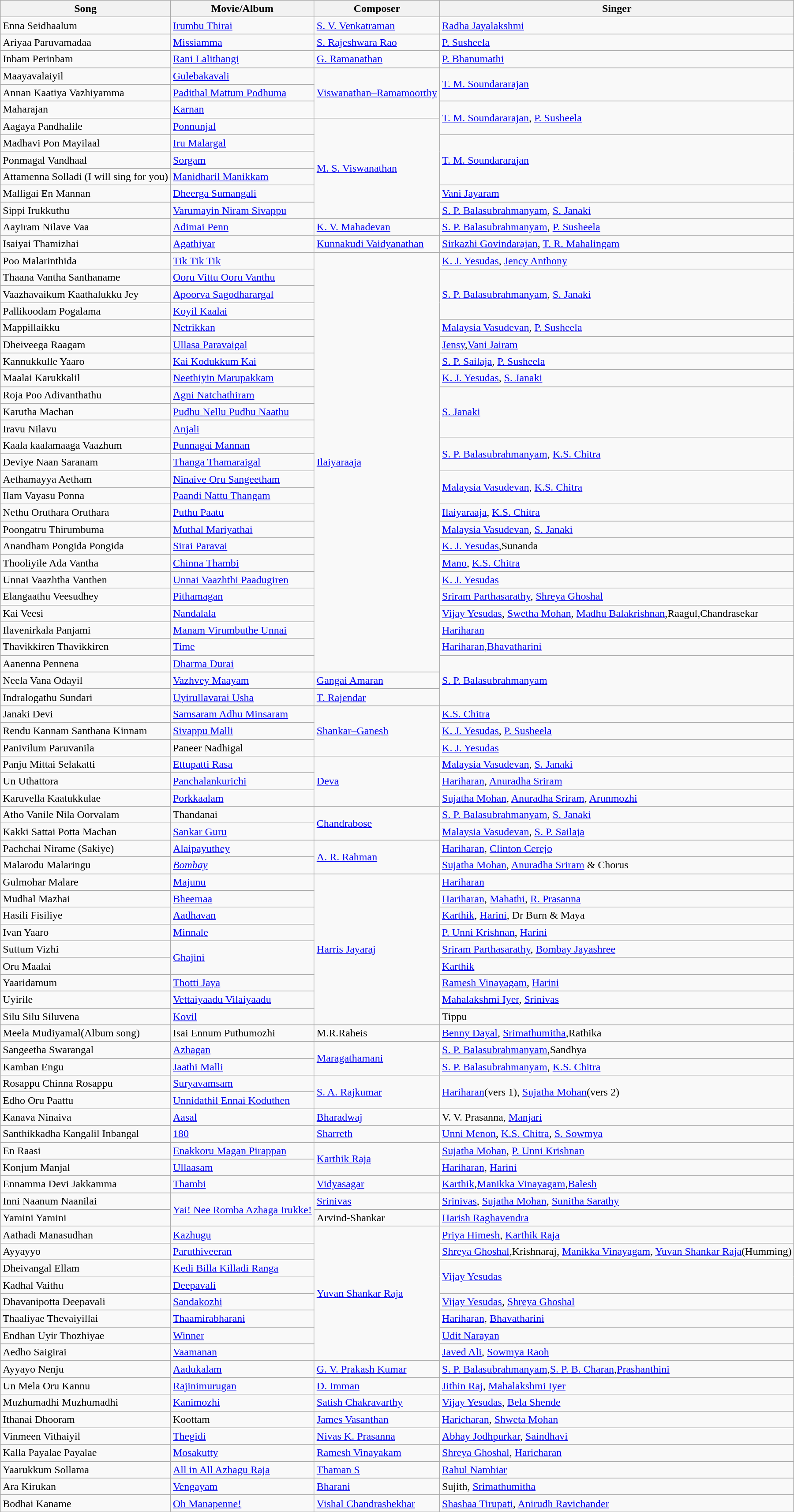<table class="wikitable sortable">
<tr>
<th>Song</th>
<th>Movie/Album</th>
<th>Composer</th>
<th>Singer</th>
</tr>
<tr>
<td>Enna Seidhaalum</td>
<td><a href='#'>Irumbu Thirai</a></td>
<td><a href='#'>S. V. Venkatraman</a></td>
<td><a href='#'>Radha Jayalakshmi</a></td>
</tr>
<tr>
<td>Ariyaa Paruvamadaa</td>
<td><a href='#'>Missiamma</a></td>
<td><a href='#'>S. Rajeshwara Rao</a></td>
<td><a href='#'>P. Susheela</a></td>
</tr>
<tr>
<td>Inbam Perinbam</td>
<td><a href='#'>Rani Lalithangi</a></td>
<td><a href='#'>G. Ramanathan</a></td>
<td><a href='#'>P. Bhanumathi</a></td>
</tr>
<tr>
<td>Maayavalaiyil</td>
<td><a href='#'>Gulebakavali</a></td>
<td rowspan="3"><a href='#'>Viswanathan–Ramamoorthy</a></td>
<td rowspan="2"><a href='#'>T. M. Soundararajan</a></td>
</tr>
<tr>
<td>Annan Kaatiya Vazhiyamma</td>
<td><a href='#'>Padithal Mattum Podhuma</a></td>
</tr>
<tr>
<td>Maharajan</td>
<td><a href='#'>Karnan</a></td>
<td rowspan="2"><a href='#'>T. M. Soundararajan</a>, <a href='#'>P. Susheela</a></td>
</tr>
<tr>
<td>Aagaya Pandhalile</td>
<td><a href='#'>Ponnunjal</a></td>
<td rowspan="6"><a href='#'>M. S. Viswanathan</a></td>
</tr>
<tr>
<td>Madhavi Pon Mayilaal</td>
<td><a href='#'>Iru Malargal</a></td>
<td rowspan="3"><a href='#'>T. M. Soundararajan</a></td>
</tr>
<tr>
<td>Ponmagal Vandhaal</td>
<td><a href='#'>Sorgam</a></td>
</tr>
<tr>
<td>Attamenna Solladi (I will sing for you)</td>
<td><a href='#'>Manidharil Manikkam</a></td>
</tr>
<tr>
<td>Malligai En Mannan</td>
<td><a href='#'>Dheerga Sumangali</a></td>
<td><a href='#'>Vani Jayaram</a></td>
</tr>
<tr>
<td>Sippi Irukkuthu</td>
<td><a href='#'>Varumayin Niram Sivappu</a></td>
<td><a href='#'>S. P. Balasubrahmanyam</a>, <a href='#'>S. Janaki</a></td>
</tr>
<tr>
<td>Aayiram Nilave Vaa</td>
<td><a href='#'>Adimai Penn</a></td>
<td><a href='#'>K. V. Mahadevan</a></td>
<td><a href='#'>S. P. Balasubrahmanyam</a>, <a href='#'>P. Susheela</a></td>
</tr>
<tr>
<td>Isaiyai Thamizhai</td>
<td><a href='#'>Agathiyar</a></td>
<td><a href='#'>Kunnakudi Vaidyanathan</a></td>
<td><a href='#'>Sirkazhi Govindarajan</a>, <a href='#'>T. R. Mahalingam</a></td>
</tr>
<tr>
<td>Poo Malarinthida</td>
<td><a href='#'>Tik Tik Tik</a></td>
<td rowspan="25"><a href='#'>Ilaiyaraaja</a></td>
<td><a href='#'>K. J. Yesudas</a>, <a href='#'>Jency Anthony</a></td>
</tr>
<tr>
<td>Thaana Vantha Santhaname</td>
<td><a href='#'>Ooru Vittu Ooru Vanthu</a></td>
<td rowspan="3"><a href='#'>S. P. Balasubrahmanyam</a>, <a href='#'>S. Janaki</a></td>
</tr>
<tr>
<td>Vaazhavaikum Kaathalukku Jey</td>
<td><a href='#'>Apoorva Sagodharargal</a></td>
</tr>
<tr>
<td>Pallikoodam Pogalama</td>
<td><a href='#'>Koyil Kaalai</a></td>
</tr>
<tr>
<td>Mappillaikku</td>
<td><a href='#'>Netrikkan</a></td>
<td><a href='#'>Malaysia Vasudevan</a>, <a href='#'>P. Susheela</a></td>
</tr>
<tr>
<td>Dheiveega Raagam</td>
<td><a href='#'>Ullasa Paravaigal</a></td>
<td><a href='#'>Jensy</a>,<a href='#'>Vani Jairam</a></td>
</tr>
<tr>
<td>Kannukkulle Yaaro</td>
<td><a href='#'>Kai Kodukkum Kai</a></td>
<td><a href='#'>S. P. Sailaja</a>, <a href='#'>P. Susheela</a></td>
</tr>
<tr>
<td>Maalai Karukkalil</td>
<td><a href='#'>Neethiyin Marupakkam</a></td>
<td><a href='#'>K. J. Yesudas</a>, <a href='#'>S. Janaki</a></td>
</tr>
<tr>
<td>Roja Poo Adivanthathu</td>
<td><a href='#'>Agni Natchathiram</a></td>
<td rowspan=3><a href='#'>S. Janaki</a></td>
</tr>
<tr>
<td>Karutha Machan</td>
<td><a href='#'>Pudhu Nellu Pudhu Naathu</a></td>
</tr>
<tr>
<td>Iravu Nilavu</td>
<td><a href='#'>Anjali</a></td>
</tr>
<tr>
<td>Kaala kaalamaaga Vaazhum</td>
<td><a href='#'>Punnagai Mannan</a></td>
<td rowspan=2><a href='#'>S. P. Balasubrahmanyam</a>, <a href='#'>K.S. Chitra</a></td>
</tr>
<tr>
<td>Deviye Naan Saranam</td>
<td><a href='#'>Thanga Thamaraigal</a></td>
</tr>
<tr>
<td>Aethamayya Aetham</td>
<td><a href='#'>Ninaive Oru Sangeetham</a></td>
<td rowspan=2><a href='#'>Malaysia Vasudevan</a>, <a href='#'>K.S. Chitra</a></td>
</tr>
<tr>
<td>Ilam Vayasu Ponna</td>
<td><a href='#'>Paandi Nattu Thangam</a></td>
</tr>
<tr>
<td>Nethu Oruthara Oruthara</td>
<td><a href='#'>Puthu Paatu</a></td>
<td><a href='#'>Ilaiyaraaja</a>, <a href='#'>K.S. Chitra</a></td>
</tr>
<tr>
<td>Poongatru Thirumbuma</td>
<td><a href='#'>Muthal Mariyathai</a></td>
<td><a href='#'>Malaysia Vasudevan</a>, <a href='#'>S. Janaki</a></td>
</tr>
<tr>
<td>Anandham Pongida Pongida</td>
<td><a href='#'>Sirai Paravai</a></td>
<td><a href='#'>K. J. Yesudas</a>,Sunanda</td>
</tr>
<tr>
<td>Thooliyile Ada Vantha</td>
<td><a href='#'>Chinna Thambi</a></td>
<td><a href='#'>Mano</a>, <a href='#'>K.S. Chitra</a></td>
</tr>
<tr>
<td>Unnai Vaazhtha Vanthen</td>
<td><a href='#'>Unnai Vaazhthi Paadugiren</a></td>
<td><a href='#'>K. J. Yesudas</a></td>
</tr>
<tr>
<td>Elangaathu Veesudhey</td>
<td><a href='#'>Pithamagan</a></td>
<td><a href='#'>Sriram Parthasarathy</a>, <a href='#'>Shreya Ghoshal</a></td>
</tr>
<tr>
<td>Kai Veesi</td>
<td><a href='#'>Nandalala</a></td>
<td><a href='#'>Vijay Yesudas</a>, <a href='#'>Swetha Mohan</a>, <a href='#'>Madhu Balakrishnan</a>,Raagul,Chandrasekar</td>
</tr>
<tr>
<td>Ilavenirkala Panjami</td>
<td><a href='#'>Manam Virumbuthe Unnai</a></td>
<td><a href='#'>Hariharan</a></td>
</tr>
<tr>
<td>Thavikkiren Thavikkiren</td>
<td><a href='#'>Time</a></td>
<td><a href='#'>Hariharan</a>,<a href='#'>Bhavatharini</a></td>
</tr>
<tr>
<td>Aanenna Pennena</td>
<td><a href='#'>Dharma Durai</a></td>
<td rowspan="3"><a href='#'>S. P. Balasubrahmanyam</a></td>
</tr>
<tr>
<td>Neela Vana Odayil</td>
<td><a href='#'>Vazhvey Maayam</a></td>
<td><a href='#'>Gangai Amaran</a></td>
</tr>
<tr>
<td>Indralogathu Sundari</td>
<td><a href='#'>Uyirullavarai Usha</a></td>
<td><a href='#'>T. Rajendar</a></td>
</tr>
<tr>
<td>Janaki Devi</td>
<td><a href='#'>Samsaram Adhu Minsaram</a></td>
<td rowspan=3><a href='#'>Shankar–Ganesh</a></td>
<td><a href='#'>K.S. Chitra</a></td>
</tr>
<tr>
<td>Rendu Kannam Santhana Kinnam</td>
<td><a href='#'>Sivappu Malli</a></td>
<td><a href='#'>K. J. Yesudas</a>, <a href='#'>P. Susheela</a></td>
</tr>
<tr>
<td>Panivilum Paruvanila</td>
<td>Paneer Nadhigal</td>
<td><a href='#'>K. J. Yesudas</a></td>
</tr>
<tr>
<td>Panju Mittai Selakatti</td>
<td><a href='#'>Ettupatti Rasa</a></td>
<td rowspan=3><a href='#'>Deva</a></td>
<td><a href='#'>Malaysia Vasudevan</a>, <a href='#'>S. Janaki</a></td>
</tr>
<tr>
<td>Un Uthattora</td>
<td><a href='#'>Panchalankurichi</a></td>
<td><a href='#'>Hariharan</a>, <a href='#'>Anuradha Sriram</a></td>
</tr>
<tr>
<td>Karuvella Kaatukkulae</td>
<td><a href='#'>Porkkaalam</a></td>
<td><a href='#'>Sujatha Mohan</a>, <a href='#'>Anuradha Sriram</a>, <a href='#'>Arunmozhi</a></td>
</tr>
<tr>
<td>Atho Vanile Nila Oorvalam</td>
<td>Thandanai</td>
<td rowspan=2><a href='#'>Chandrabose</a></td>
<td><a href='#'>S. P. Balasubrahmanyam</a>, <a href='#'>S. Janaki</a></td>
</tr>
<tr>
<td>Kakki Sattai Potta Machan</td>
<td><a href='#'>Sankar Guru</a></td>
<td><a href='#'>Malaysia Vasudevan</a>, <a href='#'>S. P. Sailaja</a></td>
</tr>
<tr>
<td>Pachchai Nirame (Sakiye)</td>
<td><a href='#'>Alaipayuthey</a></td>
<td rowspan="2"><a href='#'>A. R. Rahman</a></td>
<td><a href='#'>Hariharan</a>, <a href='#'>Clinton Cerejo</a></td>
</tr>
<tr>
<td>Malarodu Malaringu</td>
<td><a href='#'><em>Bombay</em></a></td>
<td><a href='#'>Sujatha Mohan</a>, <a href='#'>Anuradha Sriram</a> & Chorus</td>
</tr>
<tr>
<td>Gulmohar Malare</td>
<td><a href='#'>Majunu</a></td>
<td rowspan="9"><a href='#'>Harris Jayaraj</a></td>
<td><a href='#'>Hariharan</a></td>
</tr>
<tr>
<td>Mudhal Mazhai</td>
<td><a href='#'>Bheemaa</a></td>
<td><a href='#'>Hariharan</a>, <a href='#'>Mahathi</a>, <a href='#'>R. Prasanna</a></td>
</tr>
<tr>
<td>Hasili Fisiliye</td>
<td><a href='#'>Aadhavan</a></td>
<td><a href='#'>Karthik</a>, <a href='#'>Harini</a>, Dr Burn & Maya</td>
</tr>
<tr>
<td>Ivan Yaaro</td>
<td><a href='#'>Minnale</a></td>
<td><a href='#'>P. Unni Krishnan</a>, <a href='#'>Harini</a></td>
</tr>
<tr>
<td>Suttum Vizhi</td>
<td rowspan=2><a href='#'>Ghajini</a></td>
<td><a href='#'>Sriram Parthasarathy</a>, <a href='#'>Bombay Jayashree</a></td>
</tr>
<tr>
<td>Oru Maalai</td>
<td><a href='#'>Karthik</a></td>
</tr>
<tr>
<td>Yaaridamum</td>
<td><a href='#'>Thotti Jaya</a></td>
<td><a href='#'>Ramesh Vinayagam</a>, <a href='#'>Harini</a></td>
</tr>
<tr>
<td>Uyirile</td>
<td><a href='#'>Vettaiyaadu Vilaiyaadu</a></td>
<td><a href='#'>Mahalakshmi Iyer</a>, <a href='#'>Srinivas</a></td>
</tr>
<tr>
<td>Silu Silu Siluvena</td>
<td><a href='#'>Kovil</a></td>
<td>Tippu</td>
</tr>
<tr>
<td>Meela Mudiyamal(Album song)</td>
<td>Isai Ennum Puthumozhi</td>
<td>M.R.Raheis</td>
<td><a href='#'>Benny Dayal</a>, <a href='#'>Srimathumitha</a>,Rathika</td>
</tr>
<tr>
<td>Sangeetha Swarangal</td>
<td><a href='#'>Azhagan</a></td>
<td rowspan=2><a href='#'>Maragathamani</a></td>
<td><a href='#'>S. P. Balasubrahmanyam</a>,Sandhya</td>
</tr>
<tr>
<td>Kamban Engu</td>
<td><a href='#'>Jaathi Malli</a></td>
<td><a href='#'>S. P. Balasubrahmanyam</a>, <a href='#'>K.S. Chitra</a></td>
</tr>
<tr>
<td>Rosappu Chinna Rosappu</td>
<td><a href='#'>Suryavamsam</a></td>
<td rowspan=2><a href='#'>S. A. Rajkumar</a></td>
<td rowspan=2><a href='#'>Hariharan</a>(vers 1), <a href='#'>Sujatha Mohan</a>(vers 2)</td>
</tr>
<tr>
<td>Edho Oru Paattu</td>
<td><a href='#'>Unnidathil Ennai Koduthen</a></td>
</tr>
<tr>
<td>Kanava Ninaiva</td>
<td><a href='#'>Aasal</a></td>
<td><a href='#'>Bharadwaj</a></td>
<td>V. V. Prasanna, <a href='#'>Manjari</a></td>
</tr>
<tr>
<td>Santhikkadha Kangalil Inbangal</td>
<td><a href='#'>180</a></td>
<td><a href='#'>Sharreth</a></td>
<td><a href='#'>Unni Menon</a>, <a href='#'>K.S. Chitra</a>, <a href='#'>S. Sowmya</a></td>
</tr>
<tr>
<td>En Raasi</td>
<td><a href='#'>Enakkoru Magan Pirappan</a></td>
<td rowspan=2><a href='#'>Karthik Raja</a></td>
<td><a href='#'>Sujatha Mohan</a>, <a href='#'>P. Unni Krishnan</a></td>
</tr>
<tr>
<td>Konjum Manjal</td>
<td><a href='#'>Ullaasam</a></td>
<td><a href='#'>Hariharan</a>, <a href='#'>Harini</a></td>
</tr>
<tr>
<td>Ennamma Devi Jakkamma</td>
<td><a href='#'>Thambi</a></td>
<td><a href='#'>Vidyasagar</a></td>
<td><a href='#'>Karthik</a>,<a href='#'>Manikka Vinayagam</a>,<a href='#'>Balesh</a></td>
</tr>
<tr>
<td>Inni Naanum Naanilai</td>
<td rowspan="2"><a href='#'>Yai! Nee Romba Azhaga Irukke!</a></td>
<td><a href='#'>Srinivas</a></td>
<td><a href='#'>Srinivas</a>, <a href='#'>Sujatha Mohan</a>, <a href='#'>Sunitha Sarathy</a></td>
</tr>
<tr>
<td>Yamini Yamini</td>
<td>Arvind-Shankar</td>
<td><a href='#'>Harish Raghavendra</a></td>
</tr>
<tr>
<td>Aathadi Manasudhan</td>
<td><a href='#'>Kazhugu</a></td>
<td rowspan=8><a href='#'>Yuvan Shankar Raja</a></td>
<td><a href='#'>Priya Himesh</a>, <a href='#'>Karthik Raja</a></td>
</tr>
<tr>
<td>Ayyayyo</td>
<td><a href='#'>Paruthiveeran</a></td>
<td><a href='#'>Shreya Ghoshal</a>,Krishnaraj, <a href='#'>Manikka Vinayagam</a>, <a href='#'>Yuvan Shankar Raja</a>(Humming)</td>
</tr>
<tr>
<td>Dheivangal Ellam</td>
<td><a href='#'>Kedi Billa Killadi Ranga</a></td>
<td rowspan=2><a href='#'>Vijay Yesudas</a></td>
</tr>
<tr>
<td>Kadhal Vaithu</td>
<td><a href='#'>Deepavali</a></td>
</tr>
<tr>
<td>Dhavanipotta Deepavali</td>
<td><a href='#'>Sandakozhi</a></td>
<td><a href='#'>Vijay Yesudas</a>, <a href='#'>Shreya Ghoshal</a></td>
</tr>
<tr>
<td>Thaaliyae Thevaiyillai</td>
<td><a href='#'>Thaamirabharani</a></td>
<td><a href='#'>Hariharan</a>, <a href='#'>Bhavatharini</a></td>
</tr>
<tr>
<td>Endhan Uyir Thozhiyae</td>
<td><a href='#'>Winner</a></td>
<td><a href='#'>Udit Narayan</a></td>
</tr>
<tr>
<td>Aedho Saigirai</td>
<td><a href='#'>Vaamanan</a></td>
<td><a href='#'>Javed Ali</a>, <a href='#'>Sowmya Raoh</a></td>
</tr>
<tr>
<td>Ayyayo Nenju</td>
<td><a href='#'>Aadukalam</a></td>
<td><a href='#'>G. V. Prakash Kumar</a></td>
<td><a href='#'>S. P. Balasubrahmanyam</a>,<a href='#'>S. P. B. Charan</a>,<a href='#'>Prashanthini</a></td>
</tr>
<tr>
<td>Un Mela Oru Kannu</td>
<td><a href='#'>Rajinimurugan</a></td>
<td><a href='#'>D. Imman</a></td>
<td><a href='#'>Jithin Raj</a>, <a href='#'>Mahalakshmi Iyer</a></td>
</tr>
<tr>
<td>Muzhumadhi Muzhumadhi</td>
<td><a href='#'>Kanimozhi</a></td>
<td><a href='#'>Satish Chakravarthy</a></td>
<td><a href='#'>Vijay Yesudas</a>, <a href='#'>Bela Shende</a></td>
</tr>
<tr>
<td>Ithanai Dhooram</td>
<td>Koottam</td>
<td><a href='#'>James Vasanthan</a></td>
<td><a href='#'>Haricharan</a>, <a href='#'>Shweta Mohan</a></td>
</tr>
<tr>
<td>Vinmeen Vithaiyil</td>
<td><a href='#'>Thegidi</a></td>
<td><a href='#'>Nivas K. Prasanna</a></td>
<td><a href='#'>Abhay Jodhpurkar</a>, <a href='#'>Saindhavi</a></td>
</tr>
<tr>
<td>Kalla Payalae Payalae</td>
<td><a href='#'>Mosakutty</a></td>
<td><a href='#'>Ramesh Vinayakam</a></td>
<td><a href='#'>Shreya Ghoshal</a>, <a href='#'>Haricharan</a></td>
</tr>
<tr>
<td>Yaarukkum Sollama</td>
<td><a href='#'>All in All Azhagu Raja</a></td>
<td><a href='#'>Thaman S</a></td>
<td><a href='#'>Rahul Nambiar</a></td>
</tr>
<tr>
<td>Ara Kirukan</td>
<td><a href='#'>Vengayam</a></td>
<td><a href='#'>Bharani</a></td>
<td>Sujith, <a href='#'>Srimathumitha</a></td>
</tr>
<tr>
<td>Bodhai Kaname</td>
<td><a href='#'>Oh Manapenne!</a></td>
<td><a href='#'>Vishal Chandrashekhar</a></td>
<td><a href='#'>Shashaa Tirupati</a>, <a href='#'>Anirudh Ravichander</a></td>
</tr>
</table>
